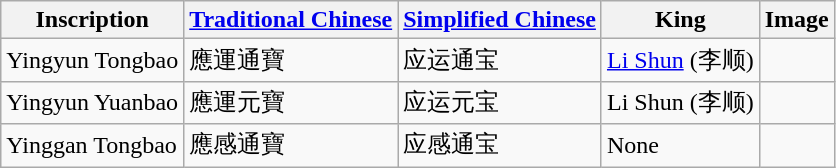<table class="wikitable">
<tr>
<th>Inscription</th>
<th><a href='#'>Traditional Chinese</a></th>
<th><a href='#'>Simplified Chinese</a></th>
<th>King</th>
<th>Image</th>
</tr>
<tr>
<td>Yingyun Tongbao</td>
<td>應運通寶</td>
<td>应运通宝</td>
<td><a href='#'>Li Shun</a> (李顺)</td>
<td></td>
</tr>
<tr>
<td>Yingyun Yuanbao</td>
<td>應運元寶</td>
<td>应运元宝</td>
<td>Li Shun (李顺)</td>
<td></td>
</tr>
<tr>
<td>Yinggan Tongbao</td>
<td>應感通寶</td>
<td>应感通宝</td>
<td>None</td>
<td></td>
</tr>
</table>
